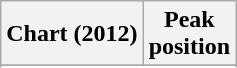<table class="wikitable sortable plainrowheaders" style="text-align:center">
<tr>
<th scope="col">Chart (2012)</th>
<th scope="col">Peak<br> position</th>
</tr>
<tr>
</tr>
<tr>
</tr>
</table>
